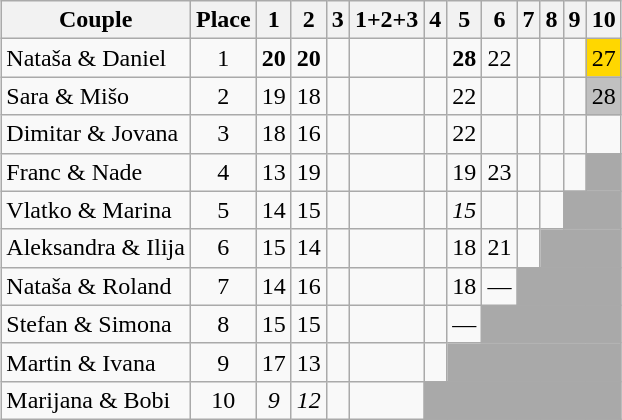<table class="wikitable sortable" style="text-align:center;margin:auto;">
<tr>
<th>Couple</th>
<th>Place</th>
<th>1</th>
<th>2</th>
<th>3</th>
<th>1+2+3</th>
<th>4</th>
<th>5</th>
<th>6</th>
<th>7</th>
<th>8</th>
<th>9</th>
<th>10</th>
</tr>
<tr>
<td style="text-align:left;">Nataša & Daniel</td>
<td>1</td>
<td><span><strong>20</strong></span></td>
<td><span><strong>20</strong></span></td>
<td></td>
<td></td>
<td></td>
<td><span><strong>28</strong></span></td>
<td>22</td>
<td></td>
<td></td>
<td></td>
<td bgcolor="gold">27</td>
</tr>
<tr>
<td style="text-align:left;">Sara & Mišo</td>
<td>2</td>
<td>19</td>
<td>18</td>
<td></td>
<td></td>
<td></td>
<td>22</td>
<td></td>
<td></td>
<td></td>
<td></td>
<td bgcolor="silver">28</td>
</tr>
<tr>
<td style="text-align:left;">Dimitar & Jovana</td>
<td>3</td>
<td>18</td>
<td>16</td>
<td></td>
<td></td>
<td></td>
<td>22</td>
<td></td>
<td></td>
<td></td>
<td></td>
<td></td>
</tr>
<tr>
<td style="text-align:left;">Franc & Nade</td>
<td>4</td>
<td>13</td>
<td>19</td>
<td></td>
<td></td>
<td></td>
<td>19</td>
<td>23</td>
<td></td>
<td></td>
<td></td>
<td bgcolor="darkgray" colspan="1"></td>
</tr>
<tr>
<td style="text-align:left;">Vlatko & Marina</td>
<td>5</td>
<td>14</td>
<td>15</td>
<td></td>
<td></td>
<td></td>
<td><span><em>15</em></span></td>
<td></td>
<td></td>
<td></td>
<td bgcolor="darkgray" colspan="2"></td>
</tr>
<tr>
<td style="text-align:left;">Aleksandra & Ilija</td>
<td>6</td>
<td>15</td>
<td>14</td>
<td></td>
<td></td>
<td></td>
<td>18</td>
<td>21</td>
<td></td>
<td bgcolor="darkgray" colspan="3"></td>
</tr>
<tr>
<td style="text-align:left;">Nataša & Roland</td>
<td>7</td>
<td>14</td>
<td>16</td>
<td></td>
<td></td>
<td></td>
<td>18</td>
<td>—</td>
<td bgcolor="darkgray" colspan="4"></td>
</tr>
<tr>
<td style="text-align:left;">Stefan & Simona</td>
<td>8</td>
<td>15</td>
<td>15</td>
<td></td>
<td></td>
<td></td>
<td>—</td>
<td bgcolor="darkgray" colspan="5"></td>
</tr>
<tr>
<td style="text-align:left;">Martin & Ivana</td>
<td>9</td>
<td>17</td>
<td>13</td>
<td></td>
<td></td>
<td></td>
<td bgcolor="darkgray" colspan="6"></td>
</tr>
<tr>
<td style="text-align:left;">Marijana & Bobi</td>
<td>10</td>
<td><span><em>9</em></span></td>
<td><span><em>12</em></span></td>
<td></td>
<td></td>
<td bgcolor="darkgray" colspan="7"></td>
</tr>
</table>
